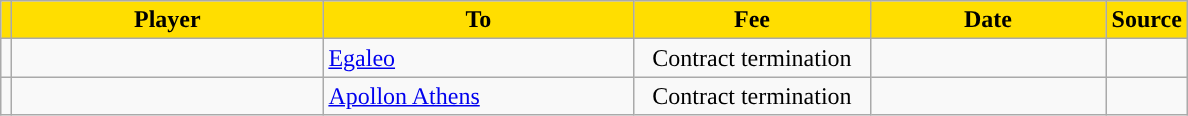<table class="wikitable sortable">
<tr>
<th style="background:#FFDE00"></th>
<th width=200 style="background:#FFDE00">Player</th>
<th width=200 style="background:#FFDE00">To</th>
<th width=150 style="background:#FFDE00">Fee</th>
<th width=150 style="background:#FFDE00">Date</th>
<th style="background:#FFDE00">Source</th>
</tr>
<tr>
<td align=center></td>
<td></td>
<td> <a href='#'>Egaleo</a></td>
<td align=center>Contract termination</td>
<td align=center></td>
<td align=center></td>
</tr>
<tr>
<td align=center></td>
<td></td>
<td> <a href='#'>Apollon Athens</a></td>
<td align=center>Contract termination</td>
<td align=center></td>
<td align=center></td>
</tr>
</table>
